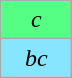<table class="wikitable" style="font-style:italic;text-align:center;">
<tr>
<td bgcolor="#55FF83" width="40">c</td>
</tr>
<tr>
<td bgcolor="#87E6FF" width="40">bc</td>
</tr>
</table>
